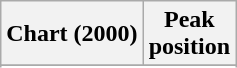<table class="wikitable sortable plainrowheaders" style="text-align:center">
<tr>
<th scope="col">Chart (2000)</th>
<th scope="col">Peak<br> position</th>
</tr>
<tr>
</tr>
<tr>
</tr>
</table>
